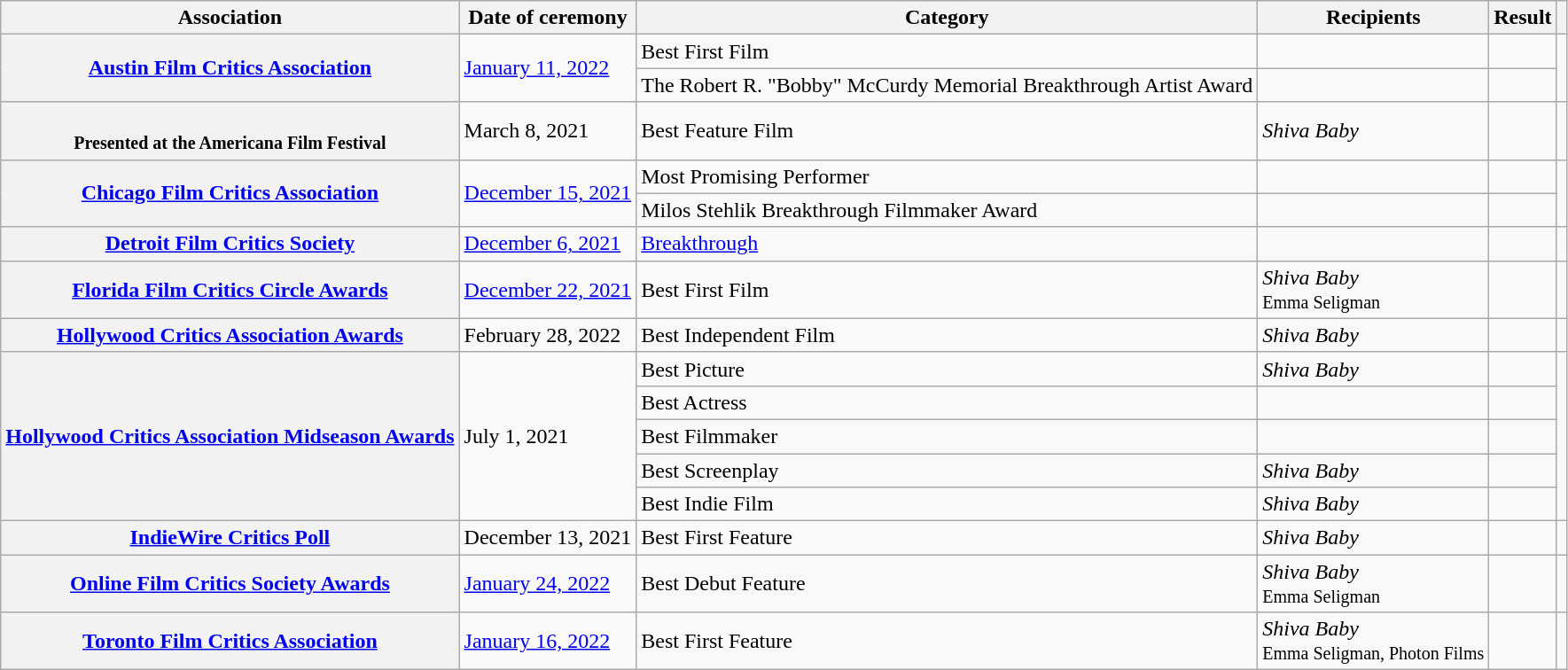<table class="wikitable sortable plainrowheaders">
<tr>
<th scope=col>Association</th>
<th scope=col>Date of ceremony</th>
<th scope=col>Category</th>
<th scope=col>Recipients</th>
<th scope=col>Result</th>
<th class=unsortable scope=col></th>
</tr>
<tr>
<th scope=rowgroup rowspan="2"><a href='#'>Austin Film Critics Association</a></th>
<td rowspan="2"><a href='#'>January 11, 2022</a></td>
<td>Best First Film</td>
<td></td>
<td></td>
<td rowspan="2"; align="center"></td>
</tr>
<tr>
<td>The Robert R. "Bobby" McCurdy Memorial Breakthrough Artist Award</td>
<td></td>
<td></td>
</tr>
<tr>
<th scope=row><br> <small>Presented at the Americana Film Festival</small></th>
<td>March 8, 2021</td>
<td>Best Feature Film</td>
<td><em>Shiva Baby</em></td>
<td></td>
<td align="center"><br></td>
</tr>
<tr>
<th scope=rowgroup rowspan="2"><a href='#'>Chicago Film Critics Association</a></th>
<td rowspan="2"><a href='#'>December 15, 2021</a></td>
<td>Most Promising Performer</td>
<td></td>
<td></td>
<td rowspan="2"; align="center"></td>
</tr>
<tr>
<td>Milos Stehlik Breakthrough Filmmaker Award</td>
<td></td>
<td></td>
</tr>
<tr>
<th scope=row><a href='#'>Detroit Film Critics Society</a></th>
<td><a href='#'>December 6, 2021</a></td>
<td><a href='#'>Breakthrough</a></td>
<td></td>
<td></td>
<td align="center"></td>
</tr>
<tr>
<th scope=row><a href='#'>Florida Film Critics Circle Awards</a></th>
<td><a href='#'>December 22, 2021</a></td>
<td>Best First Film</td>
<td><em>Shiva Baby</em> <br> <small>Emma Seligman</small></td>
<td></td>
<td align="center"></td>
</tr>
<tr>
<th scope=row><a href='#'>Hollywood Critics Association Awards</a></th>
<td>February 28, 2022</td>
<td>Best Independent Film</td>
<td><em>Shiva Baby</em></td>
<td></td>
<td align="center"></td>
</tr>
<tr>
<th scope=rowgroup rowspan="5"><a href='#'>Hollywood Critics Association Midseason Awards</a></th>
<td rowspan="5">July 1, 2021</td>
<td>Best Picture</td>
<td><em>Shiva Baby</em></td>
<td></td>
<td rowspan="5"; align="center"></td>
</tr>
<tr>
<td>Best Actress</td>
<td></td>
<td></td>
</tr>
<tr>
<td>Best Filmmaker</td>
<td></td>
<td></td>
</tr>
<tr>
<td>Best Screenplay</td>
<td><em>Shiva Baby</em></td>
<td></td>
</tr>
<tr>
<td>Best Indie Film</td>
<td><em>Shiva Baby</em></td>
<td></td>
</tr>
<tr>
<th scope=row><a href='#'>IndieWire Critics Poll</a></th>
<td>December 13, 2021</td>
<td>Best First Feature</td>
<td><em>Shiva Baby</em></td>
<td></td>
<td align="center"></td>
</tr>
<tr>
<th scope=row><a href='#'>Online Film Critics Society Awards</a></th>
<td><a href='#'>January 24, 2022</a></td>
<td>Best Debut Feature</td>
<td><em>Shiva Baby</em><br><small>Emma Seligman</small></td>
<td></td>
<td align="center"></td>
</tr>
<tr>
<th scope=row><a href='#'>Toronto Film Critics Association</a></th>
<td><a href='#'>January 16, 2022</a></td>
<td>Best First Feature</td>
<td><em>Shiva Baby</em><br><small>Emma Seligman, Photon Films</small></td>
<td></td>
<td align="center"></td>
</tr>
</table>
